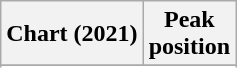<table class="wikitable sortable plainrowheaders" style="text-align:center">
<tr>
<th scope="col">Chart (2021)</th>
<th scope="col">Peak<br>position</th>
</tr>
<tr>
</tr>
<tr>
</tr>
<tr>
</tr>
<tr>
</tr>
</table>
